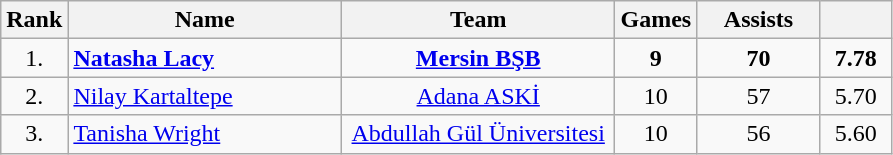<table | class="wikitable sortable" style="text-align: center;">
<tr>
<th>Rank</th>
<th width=175>Name</th>
<th width=175>Team</th>
<th>Games</th>
<th width=75>Assists</th>
<th width=40></th>
</tr>
<tr>
<td>1.</td>
<td align="left"> <strong><a href='#'>Natasha Lacy</a></strong></td>
<td><strong><a href='#'>Mersin BŞB</a></strong></td>
<td><strong>9</strong></td>
<td><strong>70</strong></td>
<td><strong>7.78</strong></td>
</tr>
<tr>
<td>2.</td>
<td align="left"> <a href='#'>Nilay Kartaltepe</a></td>
<td><a href='#'>Adana ASKİ</a></td>
<td>10</td>
<td>57</td>
<td>5.70</td>
</tr>
<tr>
<td>3.</td>
<td align="left"> <a href='#'>Tanisha Wright</a></td>
<td><a href='#'>Abdullah Gül Üniversitesi</a></td>
<td>10</td>
<td>56</td>
<td>5.60</td>
</tr>
</table>
